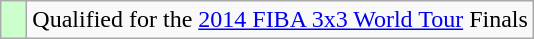<table class="wikitable">
<tr>
<td width=10px bgcolor="#ccffcc"></td>
<td>Qualified for the <a href='#'>2014 FIBA 3x3 World Tour</a> Finals</td>
</tr>
</table>
